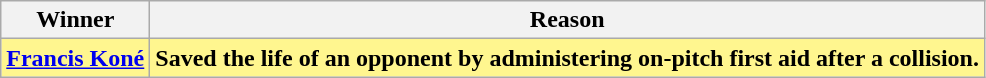<table class="wikitable">
<tr>
<th>Winner</th>
<th>Reason</th>
</tr>
<tr style="background-color: #FFF68F; font-weight: bold;">
<td> <a href='#'>Francis Koné</a></td>
<td>Saved the life of an opponent by administering on-pitch first aid after a collision.</td>
</tr>
</table>
